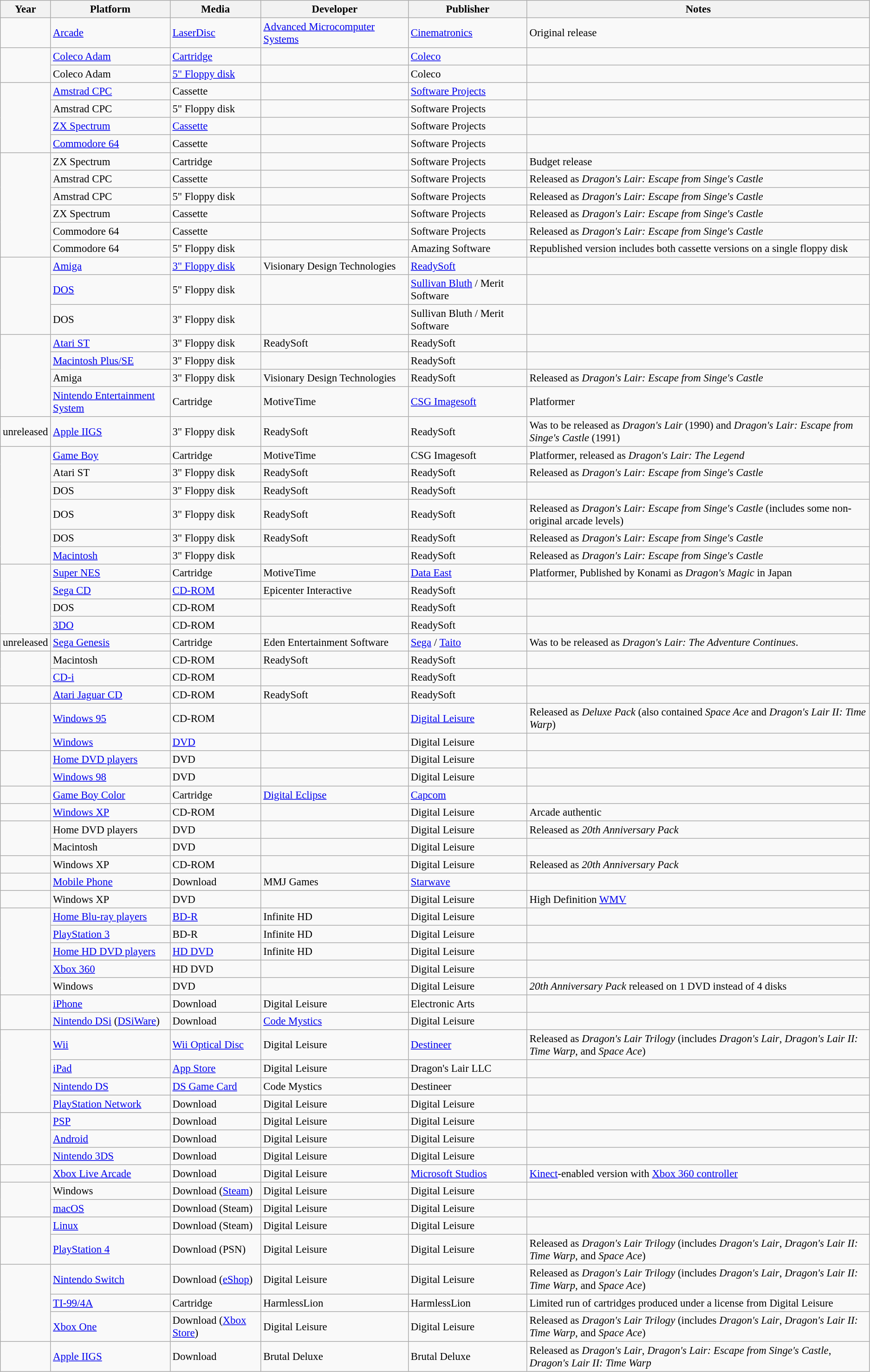<table class="wikitable sortable" style="font-size:95%;">
<tr>
<th>Year</th>
<th>Platform</th>
<th>Media</th>
<th>Developer</th>
<th>Publisher</th>
<th>Notes</th>
</tr>
<tr>
<td></td>
<td><a href='#'>Arcade</a></td>
<td><a href='#'>LaserDisc</a></td>
<td><a href='#'>Advanced Microcomputer Systems</a></td>
<td><a href='#'>Cinematronics</a></td>
<td>Original release</td>
</tr>
<tr>
<td rowspan="2"></td>
<td><a href='#'>Coleco Adam</a></td>
<td><a href='#'>Cartridge</a></td>
<td></td>
<td><a href='#'>Coleco</a></td>
<td></td>
</tr>
<tr>
<td>Coleco Adam</td>
<td><a href='#'>5" Floppy disk</a></td>
<td></td>
<td>Coleco</td>
<td></td>
</tr>
<tr>
<td rowspan="4"></td>
<td><a href='#'>Amstrad CPC</a></td>
<td>Cassette</td>
<td></td>
<td><a href='#'>Software Projects</a></td>
<td></td>
</tr>
<tr>
<td>Amstrad CPC</td>
<td>5" Floppy disk</td>
<td></td>
<td>Software Projects</td>
<td></td>
</tr>
<tr>
<td><a href='#'>ZX Spectrum</a></td>
<td><a href='#'>Cassette</a></td>
<td></td>
<td>Software Projects</td>
<td></td>
</tr>
<tr>
<td><a href='#'>Commodore 64</a></td>
<td>Cassette</td>
<td></td>
<td>Software Projects</td>
<td></td>
</tr>
<tr>
<td rowspan="6"></td>
<td>ZX Spectrum</td>
<td>Cartridge</td>
<td></td>
<td>Software Projects</td>
<td>Budget release</td>
</tr>
<tr>
<td>Amstrad CPC</td>
<td>Cassette</td>
<td></td>
<td>Software Projects</td>
<td>Released as <em>Dragon's Lair: Escape from Singe's Castle</em></td>
</tr>
<tr>
<td>Amstrad CPC</td>
<td>5" Floppy disk</td>
<td></td>
<td>Software Projects</td>
<td>Released as <em>Dragon's Lair: Escape from Singe's Castle</em></td>
</tr>
<tr>
<td>ZX Spectrum</td>
<td>Cassette</td>
<td></td>
<td>Software Projects</td>
<td>Released as <em>Dragon's Lair: Escape from Singe's Castle</em></td>
</tr>
<tr>
<td>Commodore 64</td>
<td>Cassette</td>
<td></td>
<td>Software Projects</td>
<td>Released as <em>Dragon's Lair: Escape from Singe's Castle</em></td>
</tr>
<tr>
<td>Commodore 64</td>
<td>5" Floppy disk</td>
<td></td>
<td>Amazing Software</td>
<td>Republished version includes both cassette versions on a single floppy disk</td>
</tr>
<tr>
<td rowspan="3"></td>
<td><a href='#'>Amiga</a></td>
<td><a href='#'>3" Floppy disk</a></td>
<td>Visionary Design Technologies</td>
<td><a href='#'>ReadySoft</a></td>
<td></td>
</tr>
<tr>
<td><a href='#'>DOS</a></td>
<td>5" Floppy disk</td>
<td></td>
<td><a href='#'>Sullivan Bluth</a> / Merit Software</td>
<td></td>
</tr>
<tr>
<td>DOS</td>
<td>3" Floppy disk</td>
<td></td>
<td>Sullivan Bluth / Merit Software</td>
<td></td>
</tr>
<tr>
<td rowspan="4"></td>
<td><a href='#'>Atari ST</a></td>
<td>3" Floppy disk</td>
<td>ReadySoft</td>
<td>ReadySoft</td>
<td></td>
</tr>
<tr>
<td><a href='#'>Macintosh Plus/SE</a></td>
<td>3" Floppy disk</td>
<td></td>
<td>ReadySoft</td>
<td></td>
</tr>
<tr>
<td>Amiga</td>
<td>3" Floppy disk</td>
<td>Visionary Design Technologies</td>
<td>ReadySoft</td>
<td>Released as <em>Dragon's Lair: Escape from Singe's Castle</em></td>
</tr>
<tr>
<td><a href='#'>Nintendo Entertainment System</a></td>
<td>Cartridge</td>
<td>MotiveTime</td>
<td><a href='#'>CSG Imagesoft</a></td>
<td>Platformer</td>
</tr>
<tr>
<td>unreleased</td>
<td><a href='#'>Apple IIGS</a></td>
<td>3" Floppy disk</td>
<td>ReadySoft</td>
<td>ReadySoft</td>
<td>Was to be released as <em>Dragon's Lair</em> (1990) and <em>Dragon's Lair: Escape from Singe's Castle</em> (1991)</td>
</tr>
<tr>
<td rowspan="6"></td>
<td><a href='#'>Game Boy</a></td>
<td>Cartridge</td>
<td>MotiveTime</td>
<td>CSG Imagesoft</td>
<td>Platformer, released as <em>Dragon's Lair: The Legend</em></td>
</tr>
<tr>
<td>Atari ST</td>
<td>3" Floppy disk</td>
<td>ReadySoft</td>
<td>ReadySoft</td>
<td>Released as <em>Dragon's Lair: Escape from Singe's Castle</em></td>
</tr>
<tr>
<td>DOS</td>
<td>3" Floppy disk</td>
<td>ReadySoft</td>
<td>ReadySoft</td>
<td></td>
</tr>
<tr>
<td>DOS</td>
<td>3" Floppy disk</td>
<td>ReadySoft</td>
<td>ReadySoft</td>
<td>Released as <em>Dragon's Lair: Escape from Singe's Castle</em> (includes some non-original arcade levels)</td>
</tr>
<tr>
<td>DOS</td>
<td>3" Floppy disk</td>
<td>ReadySoft</td>
<td>ReadySoft</td>
<td>Released as <em>Dragon's Lair: Escape from Singe's Castle</em></td>
</tr>
<tr>
<td><a href='#'>Macintosh</a></td>
<td>3" Floppy disk</td>
<td></td>
<td>ReadySoft</td>
<td>Released as <em>Dragon's Lair: Escape from Singe's Castle</em></td>
</tr>
<tr>
<td rowspan="4"></td>
<td><a href='#'>Super NES</a></td>
<td>Cartridge</td>
<td>MotiveTime</td>
<td><a href='#'>Data East</a></td>
<td>Platformer, Published by Konami as <em>Dragon's Magic</em> in Japan</td>
</tr>
<tr>
<td><a href='#'>Sega CD</a></td>
<td><a href='#'>CD-ROM</a></td>
<td>Epicenter Interactive</td>
<td>ReadySoft</td>
<td></td>
</tr>
<tr>
<td>DOS</td>
<td>CD-ROM</td>
<td></td>
<td>ReadySoft</td>
<td></td>
</tr>
<tr>
<td><a href='#'>3DO</a></td>
<td>CD-ROM</td>
<td></td>
<td>ReadySoft</td>
<td></td>
</tr>
<tr>
<td>unreleased</td>
<td><a href='#'>Sega Genesis</a></td>
<td>Cartridge</td>
<td style=white-space:nowrap>Eden Entertainment Software</td>
<td><a href='#'>Sega</a> / <a href='#'>Taito</a></td>
<td>Was to be released as <em>Dragon's Lair: The Adventure Continues</em>.</td>
</tr>
<tr>
<td rowspan="2"></td>
<td>Macintosh</td>
<td>CD-ROM</td>
<td>ReadySoft</td>
<td>ReadySoft</td>
<td></td>
</tr>
<tr>
<td><a href='#'>CD-i</a></td>
<td>CD-ROM</td>
<td></td>
<td>ReadySoft</td>
<td></td>
</tr>
<tr>
<td></td>
<td><a href='#'>Atari Jaguar CD</a></td>
<td>CD-ROM</td>
<td>ReadySoft</td>
<td>ReadySoft</td>
<td></td>
</tr>
<tr>
<td rowspan="2"></td>
<td><a href='#'>Windows 95</a></td>
<td>CD-ROM</td>
<td></td>
<td><a href='#'>Digital Leisure</a></td>
<td>Released as <em>Deluxe Pack</em> (also contained <em>Space Ace</em> and <em>Dragon's Lair II: Time Warp</em>)</td>
</tr>
<tr>
<td><a href='#'>Windows</a></td>
<td><a href='#'>DVD</a></td>
<td></td>
<td>Digital Leisure</td>
<td></td>
</tr>
<tr>
<td rowspan="2"></td>
<td><a href='#'>Home DVD players</a></td>
<td>DVD</td>
<td></td>
<td>Digital Leisure</td>
<td></td>
</tr>
<tr>
<td><a href='#'>Windows 98</a></td>
<td>DVD</td>
<td></td>
<td>Digital Leisure</td>
<td></td>
</tr>
<tr>
<td rowspan="1"></td>
<td><a href='#'>Game Boy Color</a></td>
<td>Cartridge</td>
<td><a href='#'>Digital Eclipse</a></td>
<td><a href='#'>Capcom</a></td>
<td></td>
</tr>
<tr>
<td rowspan="1"></td>
<td><a href='#'>Windows XP</a></td>
<td>CD-ROM</td>
<td></td>
<td>Digital Leisure</td>
<td>Arcade authentic</td>
</tr>
<tr>
<td rowspan="2"></td>
<td>Home DVD players</td>
<td>DVD</td>
<td></td>
<td>Digital Leisure</td>
<td>Released as <em>20th Anniversary Pack</em></td>
</tr>
<tr>
<td>Macintosh</td>
<td>DVD</td>
<td></td>
<td>Digital Leisure</td>
<td></td>
</tr>
<tr>
<td></td>
<td>Windows XP</td>
<td>CD-ROM</td>
<td></td>
<td>Digital Leisure</td>
<td>Released as <em>20th Anniversary Pack</em></td>
</tr>
<tr>
<td></td>
<td><a href='#'>Mobile Phone</a></td>
<td>Download</td>
<td>MMJ Games</td>
<td><a href='#'>Starwave</a></td>
<td></td>
</tr>
<tr>
<td></td>
<td>Windows XP</td>
<td>DVD</td>
<td></td>
<td>Digital Leisure</td>
<td>High Definition <a href='#'>WMV</a></td>
</tr>
<tr>
<td rowspan="5"></td>
<td><a href='#'>Home Blu-ray players</a></td>
<td><a href='#'>BD-R</a></td>
<td>Infinite HD</td>
<td>Digital Leisure</td>
<td></td>
</tr>
<tr>
<td><a href='#'>PlayStation 3</a></td>
<td>BD-R</td>
<td>Infinite HD</td>
<td>Digital Leisure</td>
<td></td>
</tr>
<tr>
<td><a href='#'>Home HD DVD players</a></td>
<td><a href='#'>HD DVD</a></td>
<td>Infinite HD</td>
<td>Digital Leisure</td>
<td></td>
</tr>
<tr>
<td><a href='#'>Xbox 360</a></td>
<td>HD DVD</td>
<td></td>
<td>Digital Leisure</td>
<td></td>
</tr>
<tr>
<td>Windows</td>
<td>DVD</td>
<td></td>
<td>Digital Leisure</td>
<td><em>20th Anniversary Pack</em> released on 1 DVD instead of 4 disks</td>
</tr>
<tr>
<td rowspan="2"></td>
<td><a href='#'>iPhone</a></td>
<td>Download</td>
<td>Digital Leisure</td>
<td>Electronic Arts</td>
<td></td>
</tr>
<tr>
<td><a href='#'>Nintendo DSi</a> (<a href='#'>DSiWare</a>)</td>
<td>Download</td>
<td><a href='#'>Code Mystics</a></td>
<td>Digital Leisure</td>
<td></td>
</tr>
<tr>
<td rowspan="4"></td>
<td><a href='#'>Wii</a></td>
<td><a href='#'>Wii Optical Disc</a></td>
<td>Digital Leisure</td>
<td><a href='#'>Destineer</a></td>
<td>Released as <em>Dragon's Lair Trilogy</em> (includes <em>Dragon's Lair</em>, <em>Dragon's Lair II: Time Warp</em>, and <em>Space Ace</em>)</td>
</tr>
<tr>
<td><a href='#'>iPad</a></td>
<td><a href='#'>App Store</a></td>
<td>Digital Leisure</td>
<td>Dragon's Lair LLC</td>
<td></td>
</tr>
<tr>
<td><a href='#'>Nintendo DS</a></td>
<td><a href='#'>DS Game Card</a></td>
<td>Code Mystics</td>
<td>Destineer</td>
<td></td>
</tr>
<tr>
<td><a href='#'>PlayStation Network</a></td>
<td>Download</td>
<td>Digital Leisure</td>
<td>Digital Leisure</td>
<td></td>
</tr>
<tr>
<td rowspan="3"></td>
<td><a href='#'>PSP</a></td>
<td>Download</td>
<td>Digital Leisure</td>
<td>Digital Leisure</td>
<td></td>
</tr>
<tr>
<td><a href='#'>Android</a></td>
<td>Download</td>
<td>Digital Leisure</td>
<td>Digital Leisure</td>
<td></td>
</tr>
<tr>
<td><a href='#'>Nintendo 3DS</a></td>
<td>Download</td>
<td>Digital Leisure</td>
<td>Digital Leisure</td>
<td></td>
</tr>
<tr>
<td></td>
<td><a href='#'>Xbox Live Arcade</a></td>
<td>Download</td>
<td>Digital Leisure</td>
<td><a href='#'>Microsoft Studios</a></td>
<td><a href='#'>Kinect</a>-enabled version with <a href='#'>Xbox 360 controller</a></td>
</tr>
<tr>
<td rowspan="2"></td>
<td>Windows</td>
<td>Download (<a href='#'>Steam</a>)</td>
<td>Digital Leisure</td>
<td>Digital Leisure</td>
<td></td>
</tr>
<tr>
<td><a href='#'>macOS</a></td>
<td>Download (Steam)</td>
<td>Digital Leisure</td>
<td>Digital Leisure</td>
</tr>
<tr>
<td rowspan="2"></td>
<td><a href='#'>Linux</a></td>
<td>Download (Steam)</td>
<td>Digital Leisure</td>
<td>Digital Leisure</td>
<td></td>
</tr>
<tr>
<td><a href='#'>PlayStation 4</a></td>
<td>Download (PSN)</td>
<td>Digital Leisure</td>
<td>Digital Leisure</td>
<td>Released as <em>Dragon's Lair Trilogy</em> (includes <em>Dragon's Lair</em>, <em>Dragon's Lair II: Time Warp</em>, and <em>Space Ace</em>)</td>
</tr>
<tr>
<td rowspan="3"></td>
<td><a href='#'>Nintendo Switch</a></td>
<td>Download (<a href='#'>eShop</a>)</td>
<td>Digital Leisure</td>
<td>Digital Leisure</td>
<td>Released as <em> Dragon's Lair Trilogy</em> (includes <em>Dragon's Lair</em>, <em>Dragon's Lair II: Time Warp</em>, and <em>Space Ace</em>)</td>
</tr>
<tr>
<td><a href='#'>TI-99/4A</a></td>
<td>Cartridge</td>
<td>HarmlessLion</td>
<td>HarmlessLion</td>
<td>Limited run of cartridges produced under a license from Digital Leisure</td>
</tr>
<tr>
<td><a href='#'>Xbox One</a></td>
<td>Download (<a href='#'>Xbox Store</a>)</td>
<td>Digital Leisure</td>
<td>Digital Leisure</td>
<td>Released as <em>Dragon's Lair Trilogy</em> (includes <em>Dragon's Lair</em>, <em>Dragon's Lair II: Time Warp</em>, and <em>Space Ace</em>)</td>
</tr>
<tr>
<td rowspan="1"></td>
<td><a href='#'>Apple IIGS</a></td>
<td>Download</td>
<td>Brutal Deluxe</td>
<td>Brutal Deluxe</td>
<td>Released as <em>Dragon's Lair</em>, <em>Dragon's Lair: Escape from Singe's Castle</em>, <em>Dragon's Lair II: Time Warp</em></td>
</tr>
</table>
